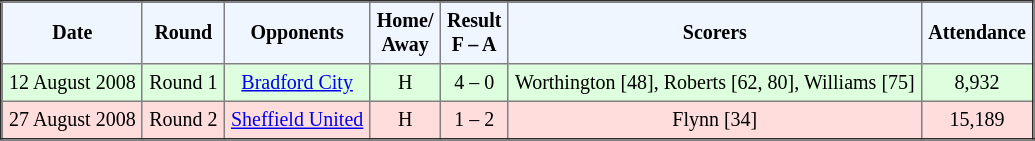<table border="2" cellpadding="4" style="border-collapse:collapse; text-align:center; font-size:smaller;">
<tr style="background:#f0f6ff;">
<th><strong>Date</strong></th>
<th><strong>Round</strong></th>
<th><strong>Opponents</strong></th>
<th><strong>Home/<br>Away</strong></th>
<th><strong>Result<br>F – A</strong></th>
<th><strong>Scorers</strong></th>
<th><strong>Attendance</strong></th>
</tr>
<tr bgcolor="#ddffdd">
<td>12 August 2008</td>
<td>Round 1</td>
<td><a href='#'>Bradford City</a></td>
<td>H</td>
<td>4 – 0</td>
<td>Worthington [48], Roberts [62, 80], Williams [75]</td>
<td>8,932</td>
</tr>
<tr bgcolor="#ffdddd">
<td>27 August 2008</td>
<td>Round 2</td>
<td><a href='#'>Sheffield United</a></td>
<td>H</td>
<td>1 – 2</td>
<td>Flynn [34]</td>
<td>15,189</td>
</tr>
</table>
